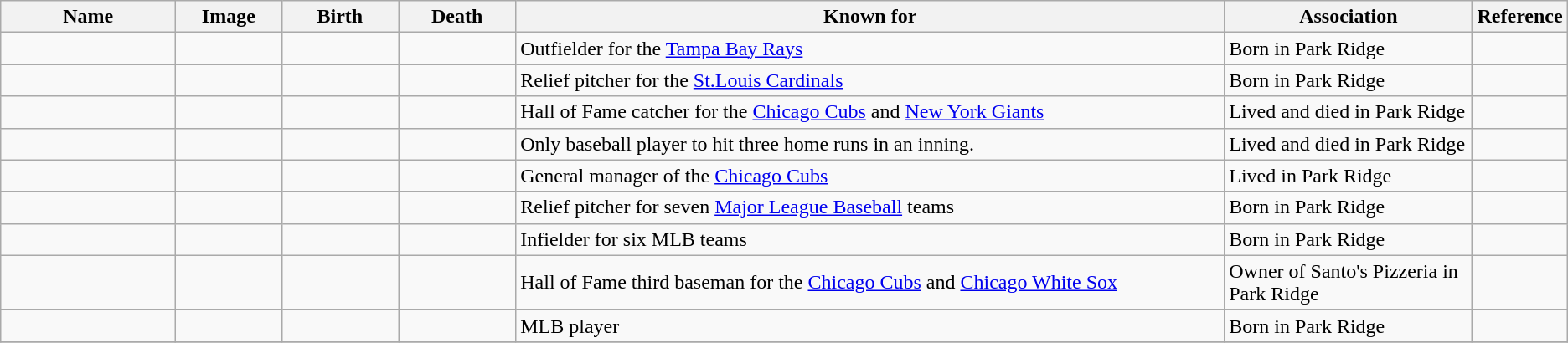<table class="wikitable sortable">
<tr>
<th scope="col" width="140">Name</th>
<th scope="col" width="80" class="unsortable">Image</th>
<th scope="col" width="90">Birth</th>
<th scope="col" width="90">Death</th>
<th scope="col" width="600" class="unsortable">Known for</th>
<th scope="col" width="200" class="unsortable">Association</th>
<th scope="col" width="30" class="unsortable">Reference</th>
</tr>
<tr>
<td></td>
<td></td>
<td align=right></td>
<td></td>
<td>Outfielder for the <a href='#'>Tampa Bay Rays</a></td>
<td>Born in Park Ridge</td>
<td align="center"></td>
</tr>
<tr>
<td></td>
<td></td>
<td align=right></td>
<td></td>
<td>Relief pitcher for the <a href='#'>St.Louis Cardinals</a></td>
<td>Born in Park Ridge</td>
<td align="center"></td>
</tr>
<tr>
<td></td>
<td></td>
<td align=right></td>
<td align=right></td>
<td>Hall of Fame catcher for the <a href='#'>Chicago Cubs</a> and <a href='#'>New York Giants</a></td>
<td>Lived and died in Park Ridge</td>
<td align="center"></td>
</tr>
<tr>
<td></td>
<td></td>
<td align=right></td>
<td align=right></td>
<td>Only baseball player to hit three home runs in an inning.</td>
<td>Lived and died in Park Ridge</td>
</tr>
<tr>
<td></td>
<td></td>
<td align=right></td>
<td></td>
<td>General manager of the <a href='#'>Chicago Cubs</a></td>
<td>Lived in Park Ridge</td>
<td align="center"></td>
</tr>
<tr>
<td></td>
<td></td>
<td align=right></td>
<td></td>
<td>Relief pitcher for seven <a href='#'>Major League Baseball</a> teams</td>
<td>Born in Park Ridge</td>
<td align="center"></td>
</tr>
<tr>
<td></td>
<td></td>
<td align=right></td>
<td></td>
<td>Infielder for six MLB teams</td>
<td>Born in Park Ridge</td>
<td align="center"></td>
</tr>
<tr>
<td></td>
<td></td>
<td align=right></td>
<td align=right></td>
<td>Hall of Fame third baseman for the <a href='#'>Chicago Cubs</a> and <a href='#'>Chicago White Sox</a></td>
<td>Owner of Santo's Pizzeria in Park Ridge</td>
<td align="center"></td>
</tr>
<tr>
<td></td>
<td></td>
<td align=right></td>
<td></td>
<td>MLB player</td>
<td>Born in Park Ridge</td>
<td align="center"></td>
</tr>
<tr>
</tr>
</table>
